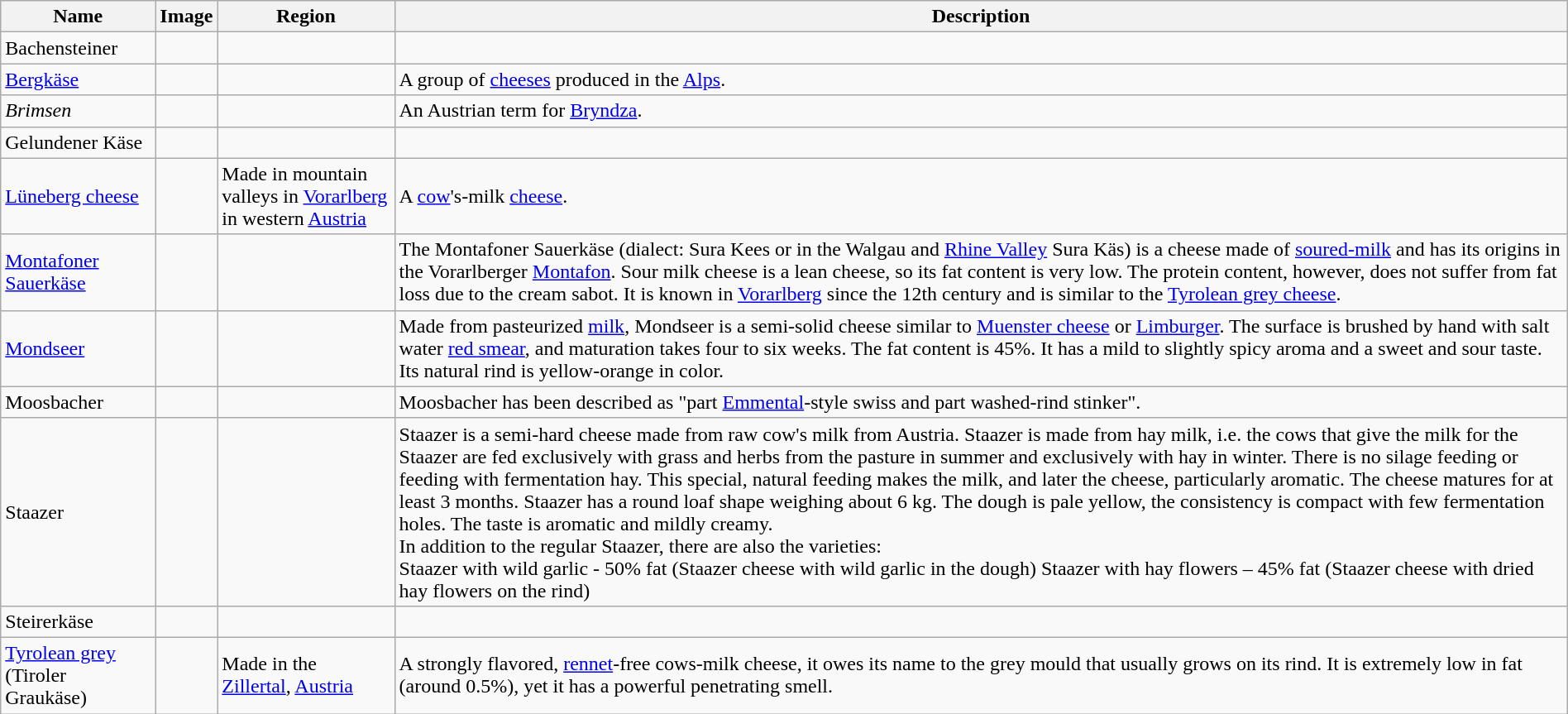<table class="wikitable sortable" style="width:100%">
<tr>
<th>Name</th>
<th class="unsortable">Image</th>
<th>Region</th>
<th>Description</th>
</tr>
<tr>
<td>Bachensteiner</td>
<td></td>
<td></td>
<td></td>
</tr>
<tr>
<td><a href='#'>Bergkäse</a></td>
<td></td>
<td></td>
<td>A group of <a href='#'>cheeses</a> produced in the <a href='#'>Alps</a>.</td>
</tr>
<tr>
<td><em>Brimsen</em></td>
<td></td>
<td></td>
<td>An Austrian term for <a href='#'>Bryndza</a>.</td>
</tr>
<tr>
<td>Gelundener Käse</td>
<td></td>
<td></td>
<td></td>
</tr>
<tr>
<td><a href='#'>Lüneberg cheese</a></td>
<td></td>
<td>Made in mountain valleys in <a href='#'>Vorarlberg</a> in western <a href='#'>Austria</a></td>
<td>A <a href='#'>cow</a>'s-milk <a href='#'>cheese</a>.</td>
</tr>
<tr>
<td><a href='#'>Montafoner Sauerkäse</a></td>
<td></td>
<td></td>
<td>The Montafoner Sauerkäse (dialect: Sura Kees or in the Walgau and <a href='#'>Rhine Valley</a> Sura Käs) is a cheese made of <a href='#'>soured-milk</a> and has its origins in the Vorarlberger <a href='#'>Montafon</a>. Sour milk cheese is a lean cheese, so its fat content is very low. The protein content, however, does not suffer from fat loss due to the cream sabot. It is known in <a href='#'>Vorarlberg</a> since the 12th century and is similar to the <a href='#'>Tyrolean grey cheese</a>.</td>
</tr>
<tr>
<td><a href='#'>Mondseer</a></td>
<td></td>
<td></td>
<td>Made from pasteurized <a href='#'>milk</a>, Mondseer is a semi-solid cheese similar to <a href='#'>Muenster cheese</a> or <a href='#'>Limburger</a>. The surface is brushed by hand with salt water <a href='#'>red smear</a>, and maturation takes four to six weeks. The fat content is 45%. It has a mild to slightly spicy aroma and a sweet and sour taste. Its natural rind is yellow-orange in color.</td>
</tr>
<tr>
<td>Moosbacher</td>
<td></td>
<td></td>
<td>Moosbacher has been described as "part <a href='#'>Emmental</a>-style swiss and part washed-rind stinker".</td>
</tr>
<tr>
<td>Staazer</td>
<td></td>
<td></td>
<td>Staazer is a semi-hard cheese made from raw cow's milk from Austria. Staazer is made from hay milk, i.e. the cows that give the milk for the Staazer are fed exclusively with grass and herbs from the pasture in summer and exclusively with hay in winter. There is no silage feeding or feeding with fermentation hay. This special, natural feeding makes the milk, and later the cheese, particularly aromatic. The cheese matures for at least 3 months. Staazer has a round loaf shape weighing about 6 kg. The dough is pale yellow, the consistency is compact with few fermentation holes. The taste is aromatic and mildly creamy.<br>In addition to the regular Staazer, there are also the varieties:<br>Staazer with wild garlic - 50% fat (Staazer cheese with wild garlic in the dough)
Staazer with hay flowers – 45% fat (Staazer cheese with dried hay flowers on the rind)</td>
</tr>
<tr an>
<td>Steirerkäse</td>
<td></td>
<td></td>
<td></td>
</tr>
<tr>
<td><a href='#'>Tyrolean grey</a> (Tiroler Graukäse)</td>
<td></td>
<td>Made in the <a href='#'>Zillertal</a>, <a href='#'>Austria</a></td>
<td>A strongly flavored, <a href='#'>rennet</a>-free cows-milk cheese, it owes its name to the grey mould that usually grows on its rind. It is extremely low in fat (around 0.5%), yet it has a powerful penetrating smell.</td>
</tr>
</table>
